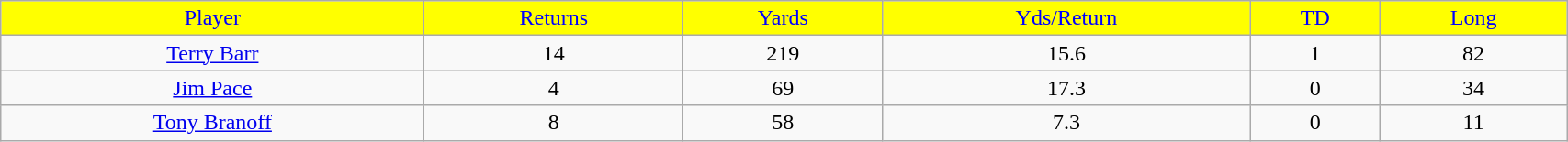<table class="wikitable" width="90%">
<tr align="center" style="background:yellow;color:blue;">
<td>Player</td>
<td>Returns</td>
<td>Yards</td>
<td>Yds/Return</td>
<td>TD</td>
<td>Long</td>
</tr>
<tr align="center" bgcolor="">
<td><a href='#'>Terry Barr</a></td>
<td>14</td>
<td>219</td>
<td>15.6</td>
<td>1</td>
<td>82</td>
</tr>
<tr align="center" bgcolor="">
<td><a href='#'>Jim Pace</a></td>
<td>4</td>
<td>69</td>
<td>17.3</td>
<td>0</td>
<td>34</td>
</tr>
<tr align="center" bgcolor="">
<td><a href='#'>Tony Branoff</a></td>
<td>8</td>
<td>58</td>
<td>7.3</td>
<td>0</td>
<td>11</td>
</tr>
</table>
